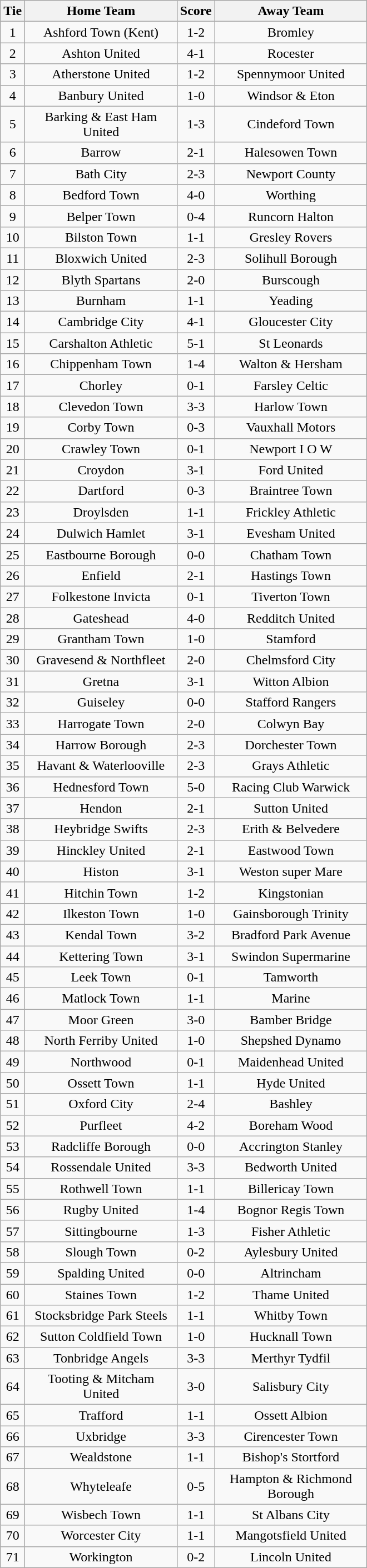<table class="wikitable" style="text-align:center;">
<tr>
<th width=20>Tie</th>
<th width=175>Home Team</th>
<th width=20>Score</th>
<th width=175>Away Team</th>
</tr>
<tr>
<td>1</td>
<td>Ashford Town (Kent)</td>
<td>1-2</td>
<td>Bromley</td>
</tr>
<tr>
<td>2</td>
<td>Ashton United</td>
<td>4-1</td>
<td>Rocester</td>
</tr>
<tr>
<td>3</td>
<td>Atherstone United</td>
<td>1-2</td>
<td>Spennymoor United</td>
</tr>
<tr>
<td>4</td>
<td>Banbury United</td>
<td>1-0</td>
<td>Windsor & Eton</td>
</tr>
<tr>
<td>5</td>
<td>Barking & East Ham United</td>
<td>1-3</td>
<td>Cindeford Town</td>
</tr>
<tr>
<td>6</td>
<td>Barrow</td>
<td>2-1</td>
<td>Halesowen Town</td>
</tr>
<tr>
<td>7</td>
<td>Bath City</td>
<td>2-3</td>
<td>Newport County</td>
</tr>
<tr>
<td>8</td>
<td>Bedford Town</td>
<td>4-0</td>
<td>Worthing</td>
</tr>
<tr>
<td>9</td>
<td>Belper Town</td>
<td>0-4</td>
<td>Runcorn Halton</td>
</tr>
<tr>
<td>10</td>
<td>Bilston Town</td>
<td>1-1</td>
<td>Gresley Rovers</td>
</tr>
<tr>
<td>11</td>
<td>Bloxwich United</td>
<td>2-3</td>
<td>Solihull Borough</td>
</tr>
<tr>
<td>12</td>
<td>Blyth Spartans</td>
<td>2-0</td>
<td>Burscough</td>
</tr>
<tr>
<td>13</td>
<td>Burnham</td>
<td>1-1</td>
<td>Yeading</td>
</tr>
<tr>
<td>14</td>
<td>Cambridge City</td>
<td>4-1</td>
<td>Gloucester City</td>
</tr>
<tr>
<td>15</td>
<td>Carshalton Athletic</td>
<td>5-1</td>
<td>St Leonards</td>
</tr>
<tr>
<td>16</td>
<td>Chippenham Town</td>
<td>1-4</td>
<td>Walton & Hersham</td>
</tr>
<tr>
<td>17</td>
<td>Chorley</td>
<td>0-1</td>
<td>Farsley Celtic</td>
</tr>
<tr>
<td>18</td>
<td>Clevedon Town</td>
<td>3-3</td>
<td>Harlow Town</td>
</tr>
<tr>
<td>19</td>
<td>Corby Town</td>
<td>0-3</td>
<td>Vauxhall Motors</td>
</tr>
<tr>
<td>20</td>
<td>Crawley Town</td>
<td>0-1</td>
<td>Newport I O W</td>
</tr>
<tr>
<td>21</td>
<td>Croydon</td>
<td>3-1</td>
<td>Ford United</td>
</tr>
<tr>
<td>22</td>
<td>Dartford</td>
<td>0-3</td>
<td>Braintree Town</td>
</tr>
<tr>
<td>23</td>
<td>Droylsden</td>
<td>1-1</td>
<td>Frickley Athletic</td>
</tr>
<tr>
<td>24</td>
<td>Dulwich Hamlet</td>
<td>3-1</td>
<td>Evesham United</td>
</tr>
<tr>
<td>25</td>
<td>Eastbourne Borough</td>
<td>0-0</td>
<td>Chatham Town</td>
</tr>
<tr>
<td>26</td>
<td>Enfield</td>
<td>2-1</td>
<td>Hastings Town</td>
</tr>
<tr>
<td>27</td>
<td>Folkestone Invicta</td>
<td>0-1</td>
<td>Tiverton Town</td>
</tr>
<tr>
<td>28</td>
<td>Gateshead</td>
<td>4-0</td>
<td>Redditch United</td>
</tr>
<tr>
<td>29</td>
<td>Grantham Town</td>
<td>1-0</td>
<td>Stamford</td>
</tr>
<tr>
<td>30</td>
<td>Gravesend & Northfleet</td>
<td>2-0</td>
<td>Chelmsford City</td>
</tr>
<tr>
<td>31</td>
<td>Gretna</td>
<td>3-1</td>
<td>Witton Albion</td>
</tr>
<tr>
<td>32</td>
<td>Guiseley</td>
<td>0-0</td>
<td>Stafford Rangers</td>
</tr>
<tr>
<td>33</td>
<td>Harrogate Town</td>
<td>2-0</td>
<td>Colwyn Bay</td>
</tr>
<tr>
<td>34</td>
<td>Harrow Borough</td>
<td>2-3</td>
<td>Dorchester Town</td>
</tr>
<tr>
<td>35</td>
<td>Havant & Waterlooville</td>
<td>2-3</td>
<td>Grays Athletic</td>
</tr>
<tr>
<td>36</td>
<td>Hednesford Town</td>
<td>5-0</td>
<td>Racing Club Warwick</td>
</tr>
<tr>
<td>37</td>
<td>Hendon</td>
<td>2-1</td>
<td>Sutton United</td>
</tr>
<tr>
<td>38</td>
<td>Heybridge Swifts</td>
<td>2-3</td>
<td>Erith & Belvedere</td>
</tr>
<tr>
<td>39</td>
<td>Hinckley United</td>
<td>2-1</td>
<td>Eastwood Town</td>
</tr>
<tr>
<td>40</td>
<td>Histon</td>
<td>3-1</td>
<td>Weston super Mare</td>
</tr>
<tr>
<td>41</td>
<td>Hitchin Town</td>
<td>1-2</td>
<td>Kingstonian</td>
</tr>
<tr>
<td>42</td>
<td>Ilkeston Town</td>
<td>1-0</td>
<td>Gainsborough Trinity</td>
</tr>
<tr>
<td>43</td>
<td>Kendal Town</td>
<td>3-2</td>
<td>Bradford Park Avenue</td>
</tr>
<tr>
<td>44</td>
<td>Kettering Town</td>
<td>3-1</td>
<td>Swindon Supermarine</td>
</tr>
<tr>
<td>45</td>
<td>Leek Town</td>
<td>0-1</td>
<td>Tamworth</td>
</tr>
<tr>
<td>46</td>
<td>Matlock Town</td>
<td>1-1</td>
<td>Marine</td>
</tr>
<tr>
<td>47</td>
<td>Moor Green</td>
<td>3-0</td>
<td>Bamber Bridge</td>
</tr>
<tr>
<td>48</td>
<td>North Ferriby United</td>
<td>1-0</td>
<td>Shepshed Dynamo</td>
</tr>
<tr>
<td>49</td>
<td>Northwood</td>
<td>0-1</td>
<td>Maidenhead United</td>
</tr>
<tr>
<td>50</td>
<td>Ossett Town</td>
<td>1-1</td>
<td>Hyde United</td>
</tr>
<tr>
<td>51</td>
<td>Oxford City</td>
<td>2-4</td>
<td>Bashley</td>
</tr>
<tr>
<td>52</td>
<td>Purfleet</td>
<td>4-2</td>
<td>Boreham Wood</td>
</tr>
<tr>
<td>53</td>
<td>Radcliffe Borough</td>
<td>0-0</td>
<td>Accrington Stanley</td>
</tr>
<tr>
<td>54</td>
<td>Rossendale United</td>
<td>3-3</td>
<td>Bedworth United</td>
</tr>
<tr>
<td>55</td>
<td>Rothwell Town</td>
<td>1-1</td>
<td>Billericay Town</td>
</tr>
<tr>
<td>56</td>
<td>Rugby United</td>
<td>1-4</td>
<td>Bognor Regis Town</td>
</tr>
<tr>
<td>57</td>
<td>Sittingbourne</td>
<td>1-3</td>
<td>Fisher Athletic</td>
</tr>
<tr>
<td>58</td>
<td>Slough Town</td>
<td>0-2</td>
<td>Aylesbury United</td>
</tr>
<tr>
<td>59</td>
<td>Spalding United</td>
<td>0-0</td>
<td>Altrincham</td>
</tr>
<tr>
<td>60</td>
<td>Staines Town</td>
<td>1-2</td>
<td>Thame United</td>
</tr>
<tr>
<td>61</td>
<td>Stocksbridge Park Steels</td>
<td>1-1</td>
<td>Whitby Town</td>
</tr>
<tr>
<td>62</td>
<td>Sutton Coldfield Town</td>
<td>1-0</td>
<td>Hucknall Town</td>
</tr>
<tr>
<td>63</td>
<td>Tonbridge Angels</td>
<td>3-3</td>
<td>Merthyr Tydfil</td>
</tr>
<tr>
<td>64</td>
<td>Tooting & Mitcham United</td>
<td>3-0</td>
<td>Salisbury City</td>
</tr>
<tr>
<td>65</td>
<td>Trafford</td>
<td>1-1</td>
<td>Ossett Albion</td>
</tr>
<tr>
<td>66</td>
<td>Uxbridge</td>
<td>3-3</td>
<td>Cirencester Town</td>
</tr>
<tr>
<td>67</td>
<td>Wealdstone</td>
<td>1-1</td>
<td>Bishop's Stortford</td>
</tr>
<tr>
<td>68</td>
<td>Whyteleafe</td>
<td>0-5</td>
<td>Hampton & Richmond Borough</td>
</tr>
<tr>
<td>69</td>
<td>Wisbech Town</td>
<td>1-1</td>
<td>St Albans City</td>
</tr>
<tr>
<td>70</td>
<td>Worcester City</td>
<td>1-1</td>
<td>Mangotsfield United</td>
</tr>
<tr>
<td>71</td>
<td>Workington</td>
<td>0-2</td>
<td>Lincoln United</td>
</tr>
</table>
